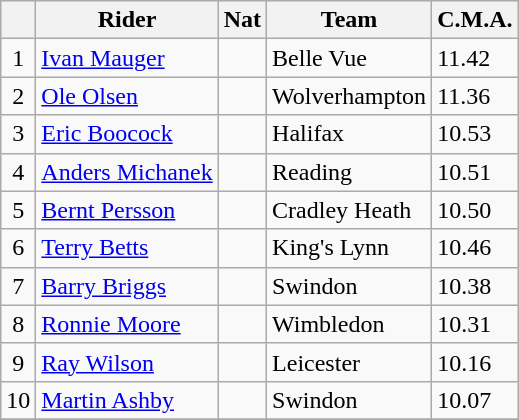<table class=wikitable>
<tr>
<th></th>
<th>Rider</th>
<th>Nat</th>
<th>Team</th>
<th>C.M.A.</th>
</tr>
<tr>
<td align="center">1</td>
<td><a href='#'>Ivan Mauger</a></td>
<td></td>
<td>Belle Vue</td>
<td>11.42</td>
</tr>
<tr>
<td align="center">2</td>
<td><a href='#'>Ole Olsen</a></td>
<td></td>
<td>Wolverhampton</td>
<td>11.36</td>
</tr>
<tr>
<td align="center">3</td>
<td><a href='#'>Eric Boocock</a></td>
<td></td>
<td>Halifax</td>
<td>10.53</td>
</tr>
<tr>
<td align="center">4</td>
<td><a href='#'>Anders Michanek</a></td>
<td></td>
<td>Reading</td>
<td>10.51</td>
</tr>
<tr>
<td align="center">5</td>
<td><a href='#'>Bernt Persson</a></td>
<td></td>
<td>Cradley Heath</td>
<td>10.50</td>
</tr>
<tr>
<td align="center">6</td>
<td><a href='#'>Terry Betts</a></td>
<td></td>
<td>King's Lynn</td>
<td>10.46</td>
</tr>
<tr>
<td align="center">7</td>
<td><a href='#'>Barry Briggs</a></td>
<td></td>
<td>Swindon</td>
<td>10.38</td>
</tr>
<tr>
<td align="center">8</td>
<td><a href='#'>Ronnie Moore</a></td>
<td></td>
<td>Wimbledon</td>
<td>10.31</td>
</tr>
<tr>
<td align="center">9</td>
<td><a href='#'>Ray Wilson</a></td>
<td></td>
<td>Leicester</td>
<td>10.16</td>
</tr>
<tr>
<td align="center">10</td>
<td><a href='#'>Martin Ashby</a></td>
<td></td>
<td>Swindon</td>
<td>10.07</td>
</tr>
<tr>
</tr>
</table>
